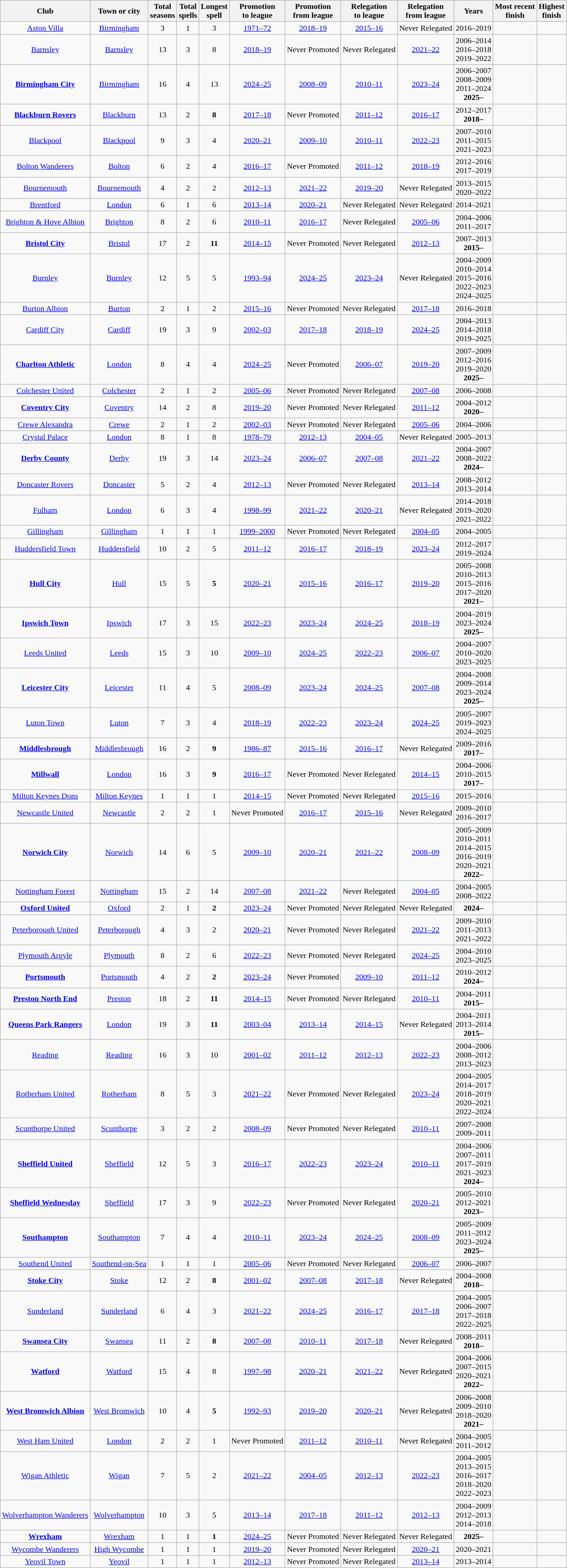<table class="wikitable sortable" style="text-align:center; font-size:100%;">
<tr>
<th>Club</th>
<th>Town or city</th>
<th>Total<br>seasons</th>
<th>Total<br>spells</th>
<th>Longest<br>spell</th>
<th>Promotion<br>to league</th>
<th>Promotion<br>from league</th>
<th>Relegation<br>to league</th>
<th>Relegation<br>from league</th>
<th>Years</th>
<th>Most recent<br>finish</th>
<th>Highest<br>finish</th>
</tr>
<tr>
<td><a href='#'>Aston Villa</a></td>
<td><a href='#'>Birmingham</a></td>
<td>3</td>
<td>1</td>
<td>3</td>
<td><a href='#'>1971–72</a></td>
<td><a href='#'>2018–19</a></td>
<td><a href='#'>2015–16</a></td>
<td>Never Relegated</td>
<td>2016–2019</td>
<td></td>
<td></td>
</tr>
<tr>
<td><a href='#'>Barnsley</a></td>
<td><a href='#'>Barnsley</a></td>
<td>13</td>
<td>3</td>
<td>8</td>
<td><a href='#'>2018–19</a></td>
<td>Never Promoted</td>
<td>Never Relegated</td>
<td><a href='#'>2021–22</a></td>
<td>2006–2014<br>2016–2018<br>2019–2022</td>
<td></td>
<td></td>
</tr>
<tr>
<td><strong><a href='#'>Birmingham City</a></strong></td>
<td><a href='#'>Birmingham</a></td>
<td>16</td>
<td>4</td>
<td>13</td>
<td><a href='#'>2024–25</a></td>
<td><a href='#'>2008–09</a></td>
<td><a href='#'>2010–11</a></td>
<td><a href='#'>2023–24</a></td>
<td>2006–2007<br>2008–2009<br>2011–2024<br><strong>2025–</strong></td>
<td></td>
<td></td>
</tr>
<tr>
<td><strong><a href='#'>Blackburn Rovers</a></strong></td>
<td><a href='#'>Blackburn</a></td>
<td>13</td>
<td>2</td>
<td><strong>8</strong></td>
<td><a href='#'>2017–18</a></td>
<td>Never Promoted</td>
<td><a href='#'>2011–12</a></td>
<td><a href='#'>2016–17</a></td>
<td>2012–2017<br><strong>2018–</strong></td>
<td></td>
<td></td>
</tr>
<tr>
<td><a href='#'>Blackpool</a></td>
<td><a href='#'>Blackpool</a></td>
<td>9</td>
<td>3</td>
<td>4</td>
<td><a href='#'>2020–21</a></td>
<td><a href='#'>2009–10</a></td>
<td><a href='#'>2010–11</a></td>
<td><a href='#'>2022–23</a></td>
<td>2007–2010<br>2011–2015<br>2021–2023</td>
<td></td>
<td></td>
</tr>
<tr>
<td><a href='#'>Bolton Wanderers</a></td>
<td><a href='#'>Bolton</a></td>
<td>6</td>
<td>2</td>
<td>4</td>
<td><a href='#'>2016–17</a></td>
<td>Never Promoted</td>
<td><a href='#'>2011–12</a></td>
<td><a href='#'>2018–19</a></td>
<td>2012–2016<br>2017–2019</td>
<td></td>
<td></td>
</tr>
<tr>
<td><a href='#'>Bournemouth</a></td>
<td><a href='#'>Bournemouth</a></td>
<td>4</td>
<td>2</td>
<td>2</td>
<td><a href='#'>2012–13</a></td>
<td><a href='#'>2021–22</a></td>
<td><a href='#'>2019–20</a></td>
<td>Never Relegated</td>
<td>2013–2015<br>2020–2022</td>
<td></td>
<td></td>
</tr>
<tr>
<td><a href='#'>Brentford</a></td>
<td><a href='#'>London</a></td>
<td>6</td>
<td>1</td>
<td>6</td>
<td><a href='#'>2013–14</a></td>
<td><a href='#'>2020–21</a></td>
<td>Never Relegated</td>
<td>Never Relegated</td>
<td>2014–2021</td>
<td></td>
<td></td>
</tr>
<tr>
<td><a href='#'>Brighton & Hove Albion</a></td>
<td><a href='#'>Brighton</a></td>
<td>8</td>
<td>2</td>
<td>6</td>
<td><a href='#'>2010–11</a></td>
<td><a href='#'>2016–17</a></td>
<td>Never Relegated</td>
<td><a href='#'>2005–06</a></td>
<td>2004–2006<br>2011–2017</td>
<td></td>
<td></td>
</tr>
<tr>
<td><strong><a href='#'>Bristol City</a></strong></td>
<td><a href='#'>Bristol</a></td>
<td>17</td>
<td>2</td>
<td><strong>11</strong></td>
<td><a href='#'>2014–15</a></td>
<td>Never Promoted</td>
<td>Never Relegated</td>
<td><a href='#'>2012–13</a></td>
<td>2007–2013<br><strong>2015–</strong></td>
<td></td>
<td></td>
</tr>
<tr>
<td><a href='#'>Burnley</a></td>
<td><a href='#'>Burnley</a></td>
<td>12</td>
<td>5</td>
<td>5</td>
<td><a href='#'>1993–94</a></td>
<td><a href='#'>2024–25</a></td>
<td><a href='#'>2023–24</a></td>
<td>Never Relegated</td>
<td>2004–2009<br>2010–2014<br>2015–2016<br>2022–2023<br>2024–2025</td>
<td></td>
<td></td>
</tr>
<tr>
<td><a href='#'>Burton Albion</a></td>
<td><a href='#'>Burton</a></td>
<td>2</td>
<td>1</td>
<td>2</td>
<td><a href='#'>2015–16</a></td>
<td>Never Promoted</td>
<td>Never Relegated</td>
<td><a href='#'>2017–18</a></td>
<td>2016–2018</td>
<td></td>
<td></td>
</tr>
<tr>
<td><a href='#'>Cardiff City</a></td>
<td><a href='#'>Cardiff</a></td>
<td>19</td>
<td>3</td>
<td>9</td>
<td><a href='#'>2002–03</a></td>
<td><a href='#'>2017–18</a></td>
<td><a href='#'>2018–19</a></td>
<td><a href='#'>2024–25</a></td>
<td>2004–2013<br>2014–2018<br>2019–2025</td>
<td></td>
<td></td>
</tr>
<tr>
<td><strong><a href='#'>Charlton Athletic</a></strong></td>
<td><a href='#'>London</a></td>
<td>8</td>
<td>4</td>
<td>4</td>
<td><a href='#'>2024–25</a></td>
<td>Never Promoted</td>
<td><a href='#'>2006–07</a></td>
<td><a href='#'>2019–20</a></td>
<td>2007–2009<br>2012–2016<br>2019–2020<br><strong>2025–</strong></td>
<td></td>
<td></td>
</tr>
<tr>
<td><a href='#'>Colchester United</a></td>
<td><a href='#'>Colchester</a></td>
<td>2</td>
<td>1</td>
<td>2</td>
<td><a href='#'>2005–06</a></td>
<td>Never Promoted</td>
<td>Never Relegated</td>
<td><a href='#'>2007–08</a></td>
<td>2006–2008</td>
<td></td>
<td></td>
</tr>
<tr>
<td><strong><a href='#'>Coventry City</a></strong></td>
<td><a href='#'>Coventry</a></td>
<td>14</td>
<td>2</td>
<td>8</td>
<td><a href='#'>2019–20</a></td>
<td>Never Promoted</td>
<td>Never Relegated</td>
<td><a href='#'>2011–12</a></td>
<td>2004–2012<br><strong>2020–</strong></td>
<td></td>
<td></td>
</tr>
<tr>
<td><a href='#'>Crewe Alexandra</a></td>
<td><a href='#'>Crewe</a></td>
<td>2</td>
<td>1</td>
<td>2</td>
<td><a href='#'>2002–03</a></td>
<td>Never Promoted</td>
<td>Never Relegated</td>
<td><a href='#'>2005–06</a></td>
<td>2004–2006</td>
<td></td>
<td></td>
</tr>
<tr>
<td><a href='#'>Crystal Palace</a></td>
<td><a href='#'>London</a></td>
<td>8</td>
<td>1</td>
<td>8</td>
<td><a href='#'>1978–79</a></td>
<td><a href='#'>2012–13</a></td>
<td><a href='#'>2004–05</a></td>
<td>Never Relegated</td>
<td>2005–2013</td>
<td></td>
<td></td>
</tr>
<tr>
<td><strong><a href='#'>Derby County</a></strong></td>
<td><a href='#'>Derby</a></td>
<td>19</td>
<td>3</td>
<td>14</td>
<td><a href='#'>2023–24</a></td>
<td><a href='#'>2006–07</a></td>
<td><a href='#'>2007–08</a></td>
<td><a href='#'>2021–22</a></td>
<td>2004–2007<br>2008–2022<br><strong>2024–</strong></td>
<td></td>
<td></td>
</tr>
<tr>
<td><a href='#'>Doncaster Rovers</a></td>
<td><a href='#'>Doncaster</a></td>
<td>5</td>
<td>2</td>
<td>4</td>
<td><a href='#'>2012–13</a></td>
<td>Never Promoted</td>
<td>Never Relegated</td>
<td><a href='#'>2013–14</a></td>
<td>2008–2012<br>2013–2014</td>
<td></td>
<td></td>
</tr>
<tr>
<td><a href='#'>Fulham</a></td>
<td><a href='#'>London</a></td>
<td>6</td>
<td>3</td>
<td>4</td>
<td><a href='#'>1998–99</a></td>
<td><a href='#'>2021–22</a></td>
<td><a href='#'>2020–21</a></td>
<td>Never Relegated</td>
<td>2014–2018<br>2019–2020<br>2021–2022</td>
<td></td>
<td></td>
</tr>
<tr>
<td><a href='#'>Gillingham</a></td>
<td><a href='#'>Gillingham</a></td>
<td>1</td>
<td>1</td>
<td>1</td>
<td><a href='#'>1999–2000</a></td>
<td>Never Promoted</td>
<td>Never Relegated</td>
<td><a href='#'>2004–05</a></td>
<td>2004–2005</td>
<td></td>
<td></td>
</tr>
<tr>
<td><a href='#'>Huddersfield Town</a></td>
<td><a href='#'>Huddersfield</a></td>
<td>10</td>
<td>2</td>
<td>5</td>
<td><a href='#'>2011–12</a></td>
<td><a href='#'>2016–17</a></td>
<td><a href='#'>2018–19</a></td>
<td><a href='#'>2023–24</a></td>
<td>2012–2017<br>2019–2024</td>
<td></td>
<td></td>
</tr>
<tr>
<td><strong><a href='#'>Hull City</a></strong></td>
<td><a href='#'>Hull</a></td>
<td>15</td>
<td>5</td>
<td><strong>5</strong></td>
<td><a href='#'>2020–21</a></td>
<td><a href='#'>2015–16</a></td>
<td><a href='#'>2016–17</a></td>
<td><a href='#'>2019–20</a></td>
<td>2005–2008<br>2010–2013<br>2015–2016<br>2017–2020<br><strong>2021–</strong></td>
<td></td>
<td></td>
</tr>
<tr>
<td><strong><a href='#'>Ipswich Town</a></strong></td>
<td><a href='#'>Ipswich</a></td>
<td>17</td>
<td>3</td>
<td>15</td>
<td><a href='#'>2022–23</a></td>
<td><a href='#'>2023–24</a></td>
<td><a href='#'>2024–25</a></td>
<td><a href='#'>2018–19</a></td>
<td>2004–2019<br>2023–2024<br><strong>2025–</strong></td>
<td></td>
<td></td>
</tr>
<tr>
<td><a href='#'>Leeds United</a></td>
<td><a href='#'>Leeds</a></td>
<td>15</td>
<td>3</td>
<td>10</td>
<td><a href='#'>2009–10</a></td>
<td><a href='#'>2024–25</a></td>
<td><a href='#'>2022–23</a></td>
<td><a href='#'>2006–07</a></td>
<td>2004–2007<br>2010–2020<br>2023–2025</td>
<td></td>
<td></td>
</tr>
<tr>
<td><strong><a href='#'>Leicester City</a></strong></td>
<td><a href='#'>Leicester</a></td>
<td>11</td>
<td>4</td>
<td>5</td>
<td><a href='#'>2008–09</a></td>
<td><a href='#'>2023–24</a></td>
<td><a href='#'>2024–25</a></td>
<td><a href='#'>2007–08</a></td>
<td>2004–2008<br>2009–2014<br>2023–2024<br><strong>2025–</strong></td>
<td></td>
<td></td>
</tr>
<tr>
<td><a href='#'>Luton Town</a></td>
<td><a href='#'>Luton</a></td>
<td>7</td>
<td>3</td>
<td>4</td>
<td><a href='#'>2018–19</a></td>
<td><a href='#'>2022–23</a></td>
<td><a href='#'>2023–24</a></td>
<td><a href='#'>2024–25</a></td>
<td>2005–2007<br>2019–2023<br>2024–2025</td>
<td></td>
<td></td>
</tr>
<tr>
<td><strong><a href='#'>Middlesbrough</a></strong></td>
<td><a href='#'>Middlesbrough</a></td>
<td>16</td>
<td>2</td>
<td><strong>9</strong></td>
<td><a href='#'>1986–87</a></td>
<td><a href='#'>2015–16</a></td>
<td><a href='#'>2016–17</a></td>
<td>Never Relegated</td>
<td>2009–2016<br><strong>2017–</strong></td>
<td></td>
<td></td>
</tr>
<tr>
<td><strong><a href='#'>Millwall</a></strong></td>
<td><a href='#'>London</a></td>
<td>16</td>
<td>3</td>
<td><strong>9</strong></td>
<td><a href='#'>2016–17</a></td>
<td>Never Promoted</td>
<td>Never Relegated</td>
<td><a href='#'>2014–15</a></td>
<td>2004–2006<br>2010–2015<br><strong>2017–</strong></td>
<td></td>
<td></td>
</tr>
<tr>
<td><a href='#'>Milton Keynes Dons</a></td>
<td><a href='#'>Milton Keynes</a></td>
<td>1</td>
<td>1</td>
<td>1</td>
<td><a href='#'>2014–15</a></td>
<td>Never Promoted</td>
<td>Never Relegated</td>
<td><a href='#'>2015–16</a></td>
<td>2015–2016</td>
<td></td>
<td></td>
</tr>
<tr>
<td><a href='#'>Newcastle United</a></td>
<td><a href='#'>Newcastle</a></td>
<td>2</td>
<td>2</td>
<td>1</td>
<td>Never Promoted</td>
<td><a href='#'>2016–17</a></td>
<td><a href='#'>2015–16</a></td>
<td>Never Relegated</td>
<td>2009–2010<br>2016–2017</td>
<td></td>
<td></td>
</tr>
<tr>
<td><strong><a href='#'>Norwich City</a></strong></td>
<td><a href='#'>Norwich</a></td>
<td>14</td>
<td>6</td>
<td>5</td>
<td><a href='#'>2009–10</a></td>
<td><a href='#'>2020–21</a></td>
<td><a href='#'>2021–22</a></td>
<td><a href='#'>2008–09</a></td>
<td>2005–2009<br>2010–2011<br>2014–2015<br>2016–2019<br>2020–2021<br><strong>2022–</strong></td>
<td></td>
<td></td>
</tr>
<tr>
<td><a href='#'>Nottingham Forest</a></td>
<td><a href='#'>Nottingham</a></td>
<td>15</td>
<td>2</td>
<td>14</td>
<td><a href='#'>2007–08</a></td>
<td><a href='#'>2021–22</a></td>
<td>Never Relegated</td>
<td><a href='#'>2004–05</a></td>
<td>2004–2005<br>2008–2022</td>
<td></td>
<td></td>
</tr>
<tr>
<td><strong><a href='#'>Oxford United</a></strong></td>
<td><a href='#'>Oxford</a></td>
<td>2</td>
<td>1</td>
<td><strong>2</strong></td>
<td><a href='#'>2023–24</a></td>
<td>Never Promoted</td>
<td>Never Relegated</td>
<td>Never Relegated</td>
<td><strong>2024–</strong></td>
<td></td>
<td></td>
</tr>
<tr>
<td><a href='#'>Peterborough United</a></td>
<td><a href='#'>Peterborough</a></td>
<td>4</td>
<td>3</td>
<td>2</td>
<td><a href='#'>2020–21</a></td>
<td>Never Promoted</td>
<td>Never Relegated</td>
<td><a href='#'>2021–22</a></td>
<td>2009–2010<br>2011–2013<br>2021–2022</td>
<td></td>
<td></td>
</tr>
<tr>
<td><a href='#'>Plymouth Argyle</a></td>
<td><a href='#'>Plymouth</a></td>
<td>8</td>
<td>2</td>
<td>6</td>
<td><a href='#'>2022–23</a></td>
<td>Never Promoted</td>
<td>Never Relegated</td>
<td><a href='#'>2024–25</a></td>
<td>2004–2010<br>2023–2025</td>
<td></td>
<td></td>
</tr>
<tr>
<td><strong><a href='#'>Portsmouth</a></strong></td>
<td><a href='#'>Portsmouth</a></td>
<td>4</td>
<td>2</td>
<td><strong>2</strong></td>
<td><a href='#'>2023–24</a></td>
<td>Never Promoted</td>
<td><a href='#'>2009–10</a></td>
<td><a href='#'>2011–12</a></td>
<td>2010–2012<br><strong>2024–</strong></td>
<td></td>
<td></td>
</tr>
<tr>
<td><strong><a href='#'>Preston North End</a></strong></td>
<td><a href='#'>Preston</a></td>
<td>18</td>
<td>2</td>
<td><strong>11</strong></td>
<td><a href='#'>2014–15</a></td>
<td>Never Promoted</td>
<td>Never Relegated</td>
<td><a href='#'>2010–11</a></td>
<td>2004–2011<br><strong>2015–</strong></td>
<td></td>
<td></td>
</tr>
<tr>
<td><strong><a href='#'>Queens Park Rangers</a></strong></td>
<td><a href='#'>London</a></td>
<td>19</td>
<td>3</td>
<td><strong>11</strong></td>
<td><a href='#'>2003–04</a></td>
<td><a href='#'>2013–14</a></td>
<td><a href='#'>2014–15</a></td>
<td>Never Relegated</td>
<td>2004–2011<br>2013–2014<br><strong>2015–</strong></td>
<td></td>
<td></td>
</tr>
<tr>
<td><a href='#'>Reading</a></td>
<td><a href='#'>Reading</a></td>
<td>16</td>
<td>3</td>
<td>10</td>
<td><a href='#'>2001–02</a></td>
<td><a href='#'>2011–12</a></td>
<td><a href='#'>2012–13</a></td>
<td><a href='#'>2022–23</a></td>
<td>2004–2006<br>2008–2012<br>2013–2023</td>
<td></td>
<td></td>
</tr>
<tr>
<td><a href='#'>Rotherham United</a></td>
<td><a href='#'>Rotherham</a></td>
<td>8</td>
<td>5</td>
<td>3</td>
<td><a href='#'>2021–22</a></td>
<td>Never Promoted</td>
<td>Never Relegated</td>
<td><a href='#'>2023–24</a></td>
<td>2004–2005<br>2014–2017<br>2018–2019<br>2020–2021<br>2022–2024</td>
<td></td>
<td></td>
</tr>
<tr>
<td><a href='#'>Scunthorpe United</a></td>
<td><a href='#'>Scunthorpe</a></td>
<td>3</td>
<td>2</td>
<td>2</td>
<td><a href='#'>2008–09</a></td>
<td>Never Promoted</td>
<td>Never Relegated</td>
<td><a href='#'>2010–11</a></td>
<td>2007–2008<br>2009–2011</td>
<td></td>
<td></td>
</tr>
<tr>
<td><strong><a href='#'>Sheffield United</a></strong></td>
<td><a href='#'>Sheffield</a></td>
<td>12</td>
<td>5</td>
<td>3</td>
<td><a href='#'>2016–17</a></td>
<td><a href='#'>2022–23</a></td>
<td><a href='#'>2023–24</a></td>
<td><a href='#'>2010–11</a></td>
<td>2004–2006<br>2007–2011<br>2017–2019<br>2021–2023<br><strong>2024–</strong></td>
<td></td>
<td></td>
</tr>
<tr>
<td><strong><a href='#'>Sheffield Wednesday</a></strong></td>
<td><a href='#'>Sheffield</a></td>
<td>17</td>
<td>3</td>
<td>9</td>
<td><a href='#'>2022–23</a></td>
<td>Never Promoted</td>
<td>Never Relegated</td>
<td><a href='#'>2020–21</a></td>
<td>2005–2010<br>2012–2021<br><strong>2023–</strong></td>
<td></td>
<td></td>
</tr>
<tr>
<td><strong><a href='#'>Southampton</a></strong></td>
<td><a href='#'>Southampton</a></td>
<td>7</td>
<td>4</td>
<td>4</td>
<td><a href='#'>2010–11</a></td>
<td><a href='#'>2023–24</a></td>
<td><a href='#'>2024–25</a></td>
<td><a href='#'>2008–09</a></td>
<td>2005–2009<br>2011–2012<br>2023–2024<br><strong>2025–</strong></td>
<td></td>
<td></td>
</tr>
<tr>
<td><a href='#'>Southend United</a></td>
<td><a href='#'>Southend-on-Sea</a></td>
<td>1</td>
<td>1</td>
<td>1</td>
<td><a href='#'>2005–06</a></td>
<td>Never Promoted</td>
<td>Never Relegated</td>
<td><a href='#'>2006–07</a></td>
<td>2006–2007</td>
<td></td>
<td></td>
</tr>
<tr>
<td><strong><a href='#'>Stoke City</a></strong></td>
<td><a href='#'>Stoke</a></td>
<td>12</td>
<td>2</td>
<td><strong>8</strong></td>
<td><a href='#'>2001–02</a></td>
<td><a href='#'>2007–08</a></td>
<td><a href='#'>2017–18</a></td>
<td>Never Relegated</td>
<td>2004–2008<br><strong>2018–</strong></td>
<td></td>
<td></td>
</tr>
<tr>
<td><a href='#'>Sunderland</a></td>
<td><a href='#'>Sunderland</a></td>
<td>6</td>
<td>4</td>
<td>3</td>
<td><a href='#'>2021–22</a></td>
<td><a href='#'>2024–25</a></td>
<td><a href='#'>2016–17</a></td>
<td><a href='#'>2017–18</a></td>
<td>2004–2005<br>2006–2007<br>2017–2018<br>2022–2025</td>
<td></td>
<td></td>
</tr>
<tr>
<td><strong><a href='#'>Swansea City</a></strong></td>
<td><a href='#'>Swansea</a></td>
<td>11</td>
<td>2</td>
<td><strong>8</strong></td>
<td><a href='#'>2007–08</a></td>
<td><a href='#'>2010–11</a></td>
<td><a href='#'>2017–18</a></td>
<td>Never Relegated</td>
<td>2008–2011<br><strong>2018–</strong></td>
<td></td>
<td></td>
</tr>
<tr>
<td><strong><a href='#'>Watford</a></strong></td>
<td><a href='#'>Watford</a></td>
<td>15</td>
<td>4</td>
<td>8</td>
<td><a href='#'>1997–98</a></td>
<td><a href='#'>2020–21</a></td>
<td><a href='#'>2021–22</a></td>
<td>Never Relegated</td>
<td>2004–2006<br>2007–2015<br>2020–2021<br><strong>2022–</strong></td>
<td></td>
<td></td>
</tr>
<tr>
<td><strong><a href='#'>West Bromwich Albion</a></strong></td>
<td><a href='#'>West Bromwich</a></td>
<td>10</td>
<td>4</td>
<td><strong>5</strong></td>
<td><a href='#'>1992–93</a></td>
<td><a href='#'>2019–20</a></td>
<td><a href='#'>2020–21</a></td>
<td>Never Relegated</td>
<td>2006–2008<br>2009–2010<br>2018–2020<br><strong>2021–</strong></td>
<td></td>
<td></td>
</tr>
<tr>
<td><a href='#'>West Ham United</a></td>
<td><a href='#'>London</a></td>
<td>2</td>
<td>2</td>
<td>1</td>
<td>Never Promoted</td>
<td><a href='#'>2011–12</a></td>
<td><a href='#'>2010–11</a></td>
<td>Never Relegated</td>
<td>2004–2005<br>2011–2012</td>
<td></td>
<td></td>
</tr>
<tr>
<td><a href='#'>Wigan Athletic</a></td>
<td><a href='#'>Wigan</a></td>
<td>7</td>
<td>5</td>
<td>2</td>
<td><a href='#'>2021–22</a></td>
<td><a href='#'>2004–05</a></td>
<td><a href='#'>2012–13</a></td>
<td><a href='#'>2022–23</a></td>
<td>2004–2005<br>2013–2015<br>2016–2017<br>2018–2020<br>2022–2023</td>
<td></td>
<td></td>
</tr>
<tr>
<td><a href='#'>Wolverhampton Wanderers</a></td>
<td><a href='#'>Wolverhampton</a></td>
<td>10</td>
<td>3</td>
<td>5</td>
<td><a href='#'>2013–14</a></td>
<td><a href='#'>2017–18</a></td>
<td><a href='#'>2011–12</a></td>
<td><a href='#'>2012–13</a></td>
<td>2004–2009<br>2012–2013<br>2014–2018</td>
<td></td>
<td></td>
</tr>
<tr>
<td><strong><a href='#'>Wrexham</a></strong></td>
<td><a href='#'>Wrexham</a></td>
<td>1</td>
<td>1</td>
<td><strong>1</strong></td>
<td><a href='#'>2024–25</a></td>
<td>Never Promoted</td>
<td>Never Relegated</td>
<td>Never Relegated</td>
<td><strong>2025–</strong></td>
<td></td>
<td></td>
</tr>
<tr>
<td><a href='#'>Wycombe Wanderers</a></td>
<td><a href='#'>High Wycombe</a></td>
<td>1</td>
<td>1</td>
<td>1</td>
<td><a href='#'>2019–20</a></td>
<td>Never Promoted</td>
<td>Never Relegated</td>
<td><a href='#'>2020–21</a></td>
<td>2020–2021</td>
<td></td>
<td></td>
</tr>
<tr>
<td><a href='#'>Yeovil Town</a></td>
<td><a href='#'>Yeovil</a></td>
<td>1</td>
<td>1</td>
<td>1</td>
<td><a href='#'>2012–13</a></td>
<td>Never Promoted</td>
<td>Never Relegated</td>
<td><a href='#'>2013–14</a></td>
<td>2013–2014</td>
<td></td>
<td></td>
</tr>
</table>
